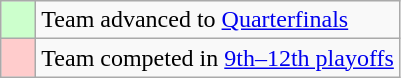<table class="wikitable">
<tr>
<td style="background:#cfc;">    </td>
<td>Team advanced to <a href='#'>Quarterfinals</a></td>
</tr>
<tr>
<td style="background:#fcc;">    </td>
<td>Team competed in <a href='#'>9th–12th playoffs</a></td>
</tr>
</table>
